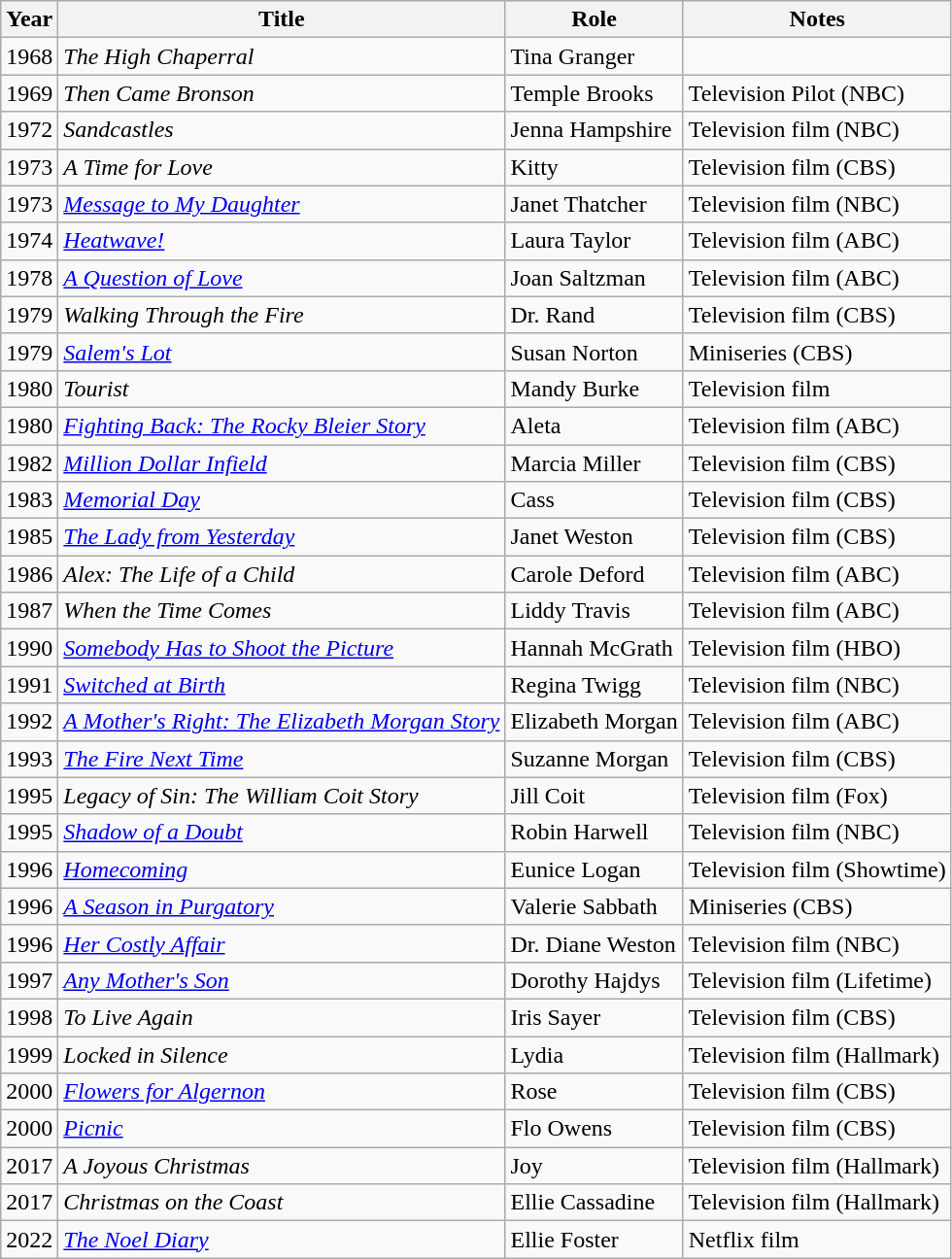<table class="wikitable sortable">
<tr>
<th>Year</th>
<th>Title</th>
<th>Role</th>
<th class="unsortable">Notes</th>
</tr>
<tr>
<td>1968</td>
<td><em>The High Chaperral</em></td>
<td>Tina Granger</td>
<td></td>
</tr>
<tr>
<td>1969</td>
<td><em>Then Came Bronson</em></td>
<td>Temple Brooks</td>
<td>Television Pilot (NBC)</td>
</tr>
<tr>
<td>1972</td>
<td><em>Sandcastles</em></td>
<td>Jenna Hampshire</td>
<td>Television film (NBC)</td>
</tr>
<tr>
<td>1973</td>
<td><em>A Time for Love</em></td>
<td>Kitty</td>
<td>Television film (CBS)</td>
</tr>
<tr>
<td>1973</td>
<td><em><a href='#'>Message to My Daughter</a></em></td>
<td>Janet Thatcher</td>
<td>Television film (NBC)</td>
</tr>
<tr>
<td>1974</td>
<td><em><a href='#'>Heatwave!</a></em></td>
<td>Laura Taylor</td>
<td>Television film (ABC)</td>
</tr>
<tr>
<td>1978</td>
<td><em><a href='#'>A Question of Love</a></em></td>
<td>Joan Saltzman</td>
<td>Television film (ABC)</td>
</tr>
<tr>
<td>1979</td>
<td><em>Walking Through the Fire</em></td>
<td>Dr. Rand</td>
<td>Television film (CBS)</td>
</tr>
<tr>
<td>1979</td>
<td><em><a href='#'>Salem's Lot</a></em></td>
<td>Susan Norton</td>
<td>Miniseries (CBS)</td>
</tr>
<tr>
<td>1980</td>
<td><em>Tourist</em></td>
<td>Mandy Burke</td>
<td>Television film</td>
</tr>
<tr>
<td>1980</td>
<td><em><a href='#'>Fighting Back: The Rocky Bleier Story</a></em></td>
<td>Aleta</td>
<td>Television film (ABC)</td>
</tr>
<tr>
<td>1982</td>
<td><em><a href='#'>Million Dollar Infield</a></em></td>
<td>Marcia Miller</td>
<td>Television film (CBS)</td>
</tr>
<tr>
<td>1983</td>
<td><em><a href='#'>Memorial Day</a></em></td>
<td>Cass</td>
<td>Television film (CBS)</td>
</tr>
<tr>
<td>1985</td>
<td><em><a href='#'>The Lady from Yesterday</a></em></td>
<td>Janet Weston</td>
<td>Television film (CBS)</td>
</tr>
<tr>
<td>1986</td>
<td><em>Alex: The Life of a Child</em></td>
<td>Carole Deford</td>
<td>Television film (ABC)</td>
</tr>
<tr>
<td>1987</td>
<td><em>When the Time Comes</em></td>
<td>Liddy Travis</td>
<td>Television film (ABC)</td>
</tr>
<tr>
<td>1990</td>
<td><em><a href='#'>Somebody Has to Shoot the Picture</a></em></td>
<td>Hannah McGrath</td>
<td>Television film (HBO)</td>
</tr>
<tr>
<td>1991</td>
<td><em><a href='#'>Switched at Birth</a></em></td>
<td>Regina Twigg</td>
<td>Television film (NBC)</td>
</tr>
<tr>
<td>1992</td>
<td><em><a href='#'>A Mother's Right: The Elizabeth Morgan Story</a></em></td>
<td>Elizabeth Morgan</td>
<td>Television film (ABC)</td>
</tr>
<tr>
<td>1993</td>
<td><em><a href='#'>The Fire Next Time</a></em></td>
<td>Suzanne Morgan</td>
<td>Television film (CBS)</td>
</tr>
<tr>
<td>1995</td>
<td><em>Legacy of Sin: The William Coit Story</em></td>
<td>Jill Coit</td>
<td>Television film (Fox)</td>
</tr>
<tr>
<td>1995</td>
<td><em><a href='#'>Shadow of a Doubt</a></em></td>
<td>Robin Harwell</td>
<td>Television film (NBC)</td>
</tr>
<tr>
<td>1996</td>
<td><em><a href='#'>Homecoming</a></em></td>
<td>Eunice Logan</td>
<td>Television film (Showtime)</td>
</tr>
<tr>
<td>1996</td>
<td><em><a href='#'>A Season in Purgatory</a></em></td>
<td>Valerie Sabbath</td>
<td>Miniseries (CBS)</td>
</tr>
<tr>
<td>1996</td>
<td><em><a href='#'>Her Costly Affair</a></em></td>
<td>Dr. Diane Weston</td>
<td>Television film (NBC)</td>
</tr>
<tr>
<td>1997</td>
<td><em><a href='#'>Any Mother's Son</a></em></td>
<td>Dorothy Hajdys</td>
<td>Television film (Lifetime)</td>
</tr>
<tr>
<td>1998</td>
<td><em>To Live Again</em></td>
<td>Iris Sayer</td>
<td>Television film (CBS)</td>
</tr>
<tr>
<td>1999</td>
<td><em>Locked in Silence</em></td>
<td>Lydia</td>
<td>Television film (Hallmark)</td>
</tr>
<tr>
<td>2000</td>
<td><em><a href='#'>Flowers for Algernon</a></em></td>
<td>Rose</td>
<td>Television film (CBS)</td>
</tr>
<tr>
<td>2000</td>
<td><em><a href='#'>Picnic</a></em></td>
<td>Flo Owens</td>
<td>Television film (CBS)</td>
</tr>
<tr>
<td>2017</td>
<td><em>A Joyous Christmas</em></td>
<td>Joy</td>
<td>Television film (Hallmark)</td>
</tr>
<tr>
<td>2017</td>
<td><em>Christmas on the Coast</em></td>
<td>Ellie Cassadine</td>
<td>Television film (Hallmark)</td>
</tr>
<tr>
<td>2022</td>
<td><em><a href='#'>The Noel Diary</a></em></td>
<td>Ellie Foster</td>
<td>Netflix film</td>
</tr>
</table>
